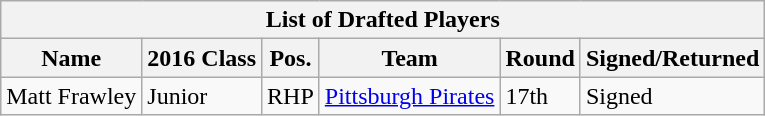<table class="wikitable collapsible">
<tr>
<th colspan="7">List of Drafted Players</th>
</tr>
<tr>
<th>Name</th>
<th>2016 Class</th>
<th>Pos.</th>
<th>Team</th>
<th>Round</th>
<th>Signed/Returned</th>
</tr>
<tr>
<td>Matt Frawley</td>
<td>Junior</td>
<td>RHP</td>
<td><a href='#'>Pittsburgh Pirates</a></td>
<td>17th</td>
<td>Signed</td>
</tr>
</table>
